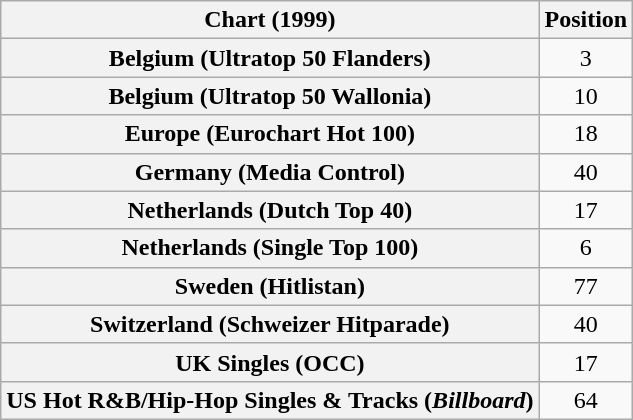<table class="wikitable sortable plainrowheaders" style="text-align:center">
<tr>
<th>Chart (1999)</th>
<th>Position</th>
</tr>
<tr>
<th scope="row">Belgium (Ultratop 50 Flanders)</th>
<td>3</td>
</tr>
<tr>
<th scope="row">Belgium (Ultratop 50 Wallonia)</th>
<td>10</td>
</tr>
<tr>
<th scope="row">Europe (Eurochart Hot 100)</th>
<td>18</td>
</tr>
<tr>
<th scope="row">Germany (Media Control)</th>
<td>40</td>
</tr>
<tr>
<th scope="row">Netherlands (Dutch Top 40)</th>
<td>17</td>
</tr>
<tr>
<th scope="row">Netherlands (Single Top 100)</th>
<td>6</td>
</tr>
<tr>
<th scope="row">Sweden (Hitlistan)</th>
<td>77</td>
</tr>
<tr>
<th scope="row">Switzerland (Schweizer Hitparade)</th>
<td>40</td>
</tr>
<tr>
<th scope="row">UK Singles (OCC)</th>
<td>17</td>
</tr>
<tr>
<th scope="row">US Hot R&B/Hip-Hop Singles & Tracks (<em>Billboard</em>)</th>
<td>64</td>
</tr>
</table>
